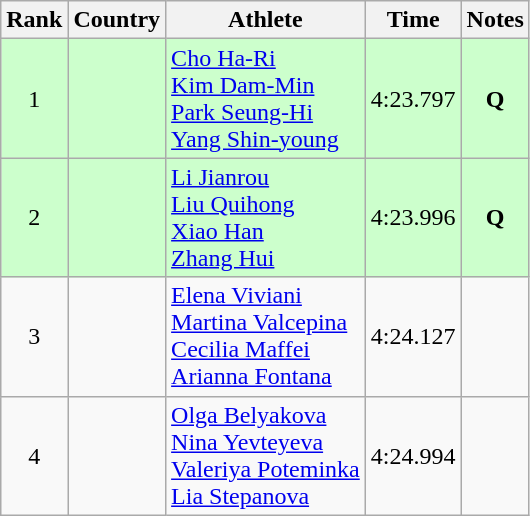<table class="wikitable sortable" style="text-align:center">
<tr>
<th>Rank</th>
<th>Country</th>
<th>Athlete</th>
<th>Time</th>
<th>Notes</th>
</tr>
<tr bgcolor="#ccffcc">
<td>1</td>
<td align=left></td>
<td align=left><a href='#'>Cho Ha-Ri</a> <br> <a href='#'>Kim Dam-Min</a> <br> <a href='#'>Park Seung-Hi</a> <br> <a href='#'>Yang Shin-young</a></td>
<td>4:23.797</td>
<td><strong>Q</strong></td>
</tr>
<tr bgcolor="#ccffcc">
<td>2</td>
<td align=left></td>
<td align=left><a href='#'>Li Jianrou</a> <br> <a href='#'>Liu Quihong</a> <br> <a href='#'>Xiao Han</a> <br> <a href='#'>Zhang Hui</a></td>
<td>4:23.996</td>
<td><strong>Q</strong></td>
</tr>
<tr>
<td>3</td>
<td align=left></td>
<td align=left><a href='#'>Elena Viviani</a> <br> <a href='#'>Martina Valcepina</a> <br> <a href='#'>Cecilia Maffei</a> <br> <a href='#'>Arianna Fontana</a></td>
<td>4:24.127</td>
<td></td>
</tr>
<tr>
<td>4</td>
<td align=left></td>
<td align=left><a href='#'>Olga Belyakova</a> <br> <a href='#'>Nina Yevteyeva</a> <br> <a href='#'>Valeriya Poteminka</a> <br> <a href='#'>Lia Stepanova</a></td>
<td>4:24.994</td>
<td></td>
</tr>
</table>
